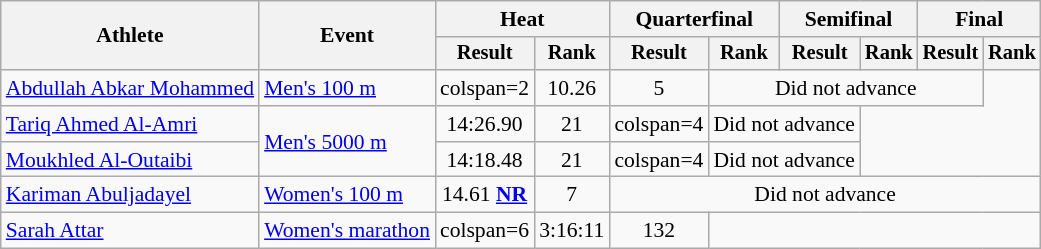<table class="wikitable" style="font-size:90%">
<tr>
<th rowspan="2">Athlete</th>
<th rowspan="2">Event</th>
<th colspan="2">Heat</th>
<th colspan="2">Quarterfinal</th>
<th colspan="2">Semifinal</th>
<th colspan="2">Final</th>
</tr>
<tr style="font-size:95%">
<th>Result</th>
<th>Rank</th>
<th>Result</th>
<th>Rank</th>
<th>Result</th>
<th>Rank</th>
<th>Result</th>
<th>Rank</th>
</tr>
<tr align=center>
<td align=left><a href='#'>Abdullah Abkar Mohammed</a></td>
<td align=left><a href='#'>Men's 100 m</a></td>
<td>colspan=2 </td>
<td>10.26</td>
<td>5</td>
<td colspan=4>Did not advance</td>
</tr>
<tr align=center>
<td align=left><a href='#'>Tariq Ahmed Al-Amri</a></td>
<td align=left rowspan=2><a href='#'>Men's 5000 m</a></td>
<td>14:26.90</td>
<td>21</td>
<td>colspan=4 </td>
<td colspan=2>Did not advance</td>
</tr>
<tr align=center>
<td align=left><a href='#'>Moukhled Al-Outaibi</a></td>
<td>14:18.48</td>
<td>21</td>
<td>colspan=4 </td>
<td colspan=2>Did not advance</td>
</tr>
<tr align=center>
<td align=left><a href='#'>Kariman Abuljadayel</a></td>
<td align=left><a href='#'>Women's 100 m</a></td>
<td>14.61 <strong><a href='#'>NR</a></strong></td>
<td>7</td>
<td colspan=6>Did not advance</td>
</tr>
<tr align=center>
<td align=left><a href='#'>Sarah Attar</a></td>
<td align=left><a href='#'>Women's marathon</a></td>
<td>colspan=6 </td>
<td>3:16:11</td>
<td>132</td>
</tr>
</table>
